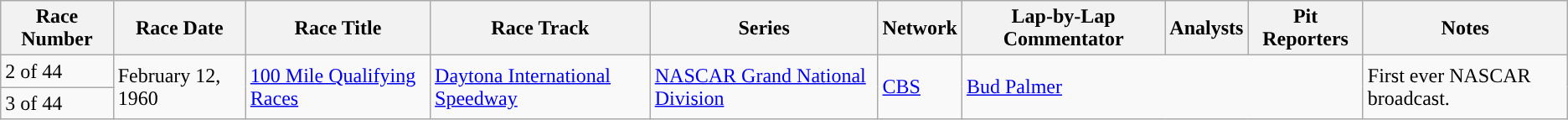<table class="wikitable sortable” style=“font-size:85%;”">
<tr>
<th>Race Number</th>
<th>Race Date</th>
<th>Race Title</th>
<th>Race Track</th>
<th>Series</th>
<th>Network</th>
<th>Lap-by-Lap Commentator</th>
<th>Analysts</th>
<th>Pit Reporters</th>
<th>Notes</th>
</tr>
<tr>
<td>2 of 44</td>
<td rowspan=2>February 12, 1960</td>
<td rowspan=2><a href='#'>100 Mile Qualifying Races</a></td>
<td rowspan=2><a href='#'>Daytona International Speedway</a></td>
<td rowspan=2><a href='#'>NASCAR Grand National Division</a></td>
<td rowspan=2><a href='#'>CBS</a></td>
<td rowspan=2 colspan=3><a href='#'>Bud Palmer</a></td>
<td rowspan=2>First ever NASCAR broadcast.</td>
</tr>
<tr>
<td>3 of 44</td>
</tr>
</table>
